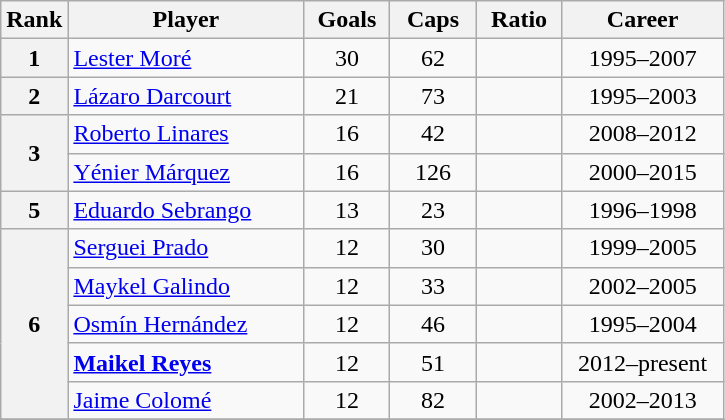<table class="wikitable sortable" style="text-align:center">
<tr>
<th width=30px>Rank</th>
<th width=150px>Player</th>
<th width=50px>Goals</th>
<th width=50px>Caps</th>
<th width=50px>Ratio</th>
<th width=100px>Career</th>
</tr>
<tr>
<th>1</th>
<td align="left"><a href='#'>Lester Moré</a></td>
<td>30</td>
<td>62</td>
<td></td>
<td>1995–2007</td>
</tr>
<tr>
<th>2</th>
<td align="left"><a href='#'>Lázaro Darcourt</a></td>
<td>21</td>
<td>73</td>
<td></td>
<td>1995–2003</td>
</tr>
<tr>
<th rowspan=2>3</th>
<td align="left"><a href='#'>Roberto Linares</a></td>
<td>16</td>
<td>42</td>
<td></td>
<td>2008–2012</td>
</tr>
<tr>
<td align="left"><a href='#'>Yénier Márquez</a></td>
<td>16</td>
<td>126</td>
<td></td>
<td>2000–2015</td>
</tr>
<tr>
<th>5</th>
<td align="left"><a href='#'>Eduardo Sebrango</a></td>
<td>13</td>
<td>23</td>
<td></td>
<td>1996–1998</td>
</tr>
<tr>
<th rowspan=5>6</th>
<td align="left"><a href='#'>Serguei Prado</a></td>
<td>12</td>
<td>30</td>
<td></td>
<td>1999–2005</td>
</tr>
<tr>
<td align="left"><a href='#'>Maykel Galindo</a></td>
<td>12</td>
<td>33</td>
<td></td>
<td>2002–2005</td>
</tr>
<tr>
<td align="left"><a href='#'>Osmín Hernández</a></td>
<td>12</td>
<td>46</td>
<td></td>
<td>1995–2004</td>
</tr>
<tr>
<td align="left"><strong><a href='#'>Maikel Reyes</a></strong></td>
<td>12</td>
<td>51</td>
<td></td>
<td>2012–present</td>
</tr>
<tr>
<td align="left"><a href='#'>Jaime Colomé</a></td>
<td>12</td>
<td>82</td>
<td></td>
<td>2002–2013</td>
</tr>
<tr>
</tr>
</table>
